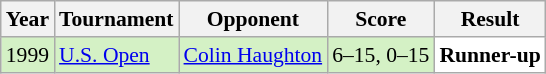<table class="sortable wikitable" style="font-size: 90%;">
<tr>
<th>Year</th>
<th>Tournament</th>
<th>Opponent</th>
<th>Score</th>
<th>Result</th>
</tr>
<tr style="background:#D4F1C5">
<td align="center">1999</td>
<td align="left"><a href='#'>U.S. Open</a></td>
<td align="left"> <a href='#'>Colin Haughton</a></td>
<td align="left">6–15, 0–15</td>
<td style="text-align:left; background:white"> <strong>Runner-up</strong></td>
</tr>
</table>
